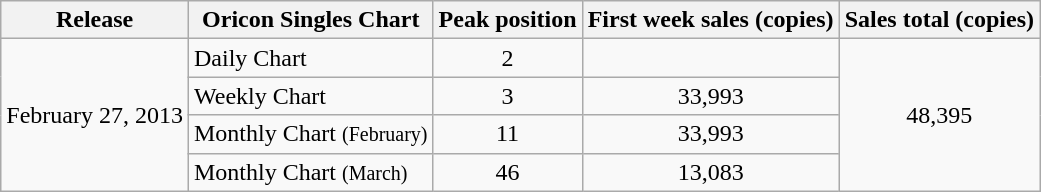<table class="wikitable">
<tr>
<th>Release</th>
<th>Oricon Singles Chart</th>
<th>Peak position</th>
<th>First week sales (copies)</th>
<th>Sales total (copies)</th>
</tr>
<tr>
<td rowspan="5">February 27, 2013</td>
<td>Daily Chart</td>
<td align="center">2</td>
<td align="center"></td>
<td rowspan="5" align="center">48,395</td>
</tr>
<tr>
<td>Weekly Chart</td>
<td align="center">3</td>
<td align="center">33,993</td>
</tr>
<tr>
<td>Monthly Chart <small>(February)</small></td>
<td align="center">11</td>
<td align="center">33,993</td>
</tr>
<tr>
<td>Monthly Chart <small>(March)</small></td>
<td align="center">46</td>
<td align="center">13,083</td>
</tr>
</table>
